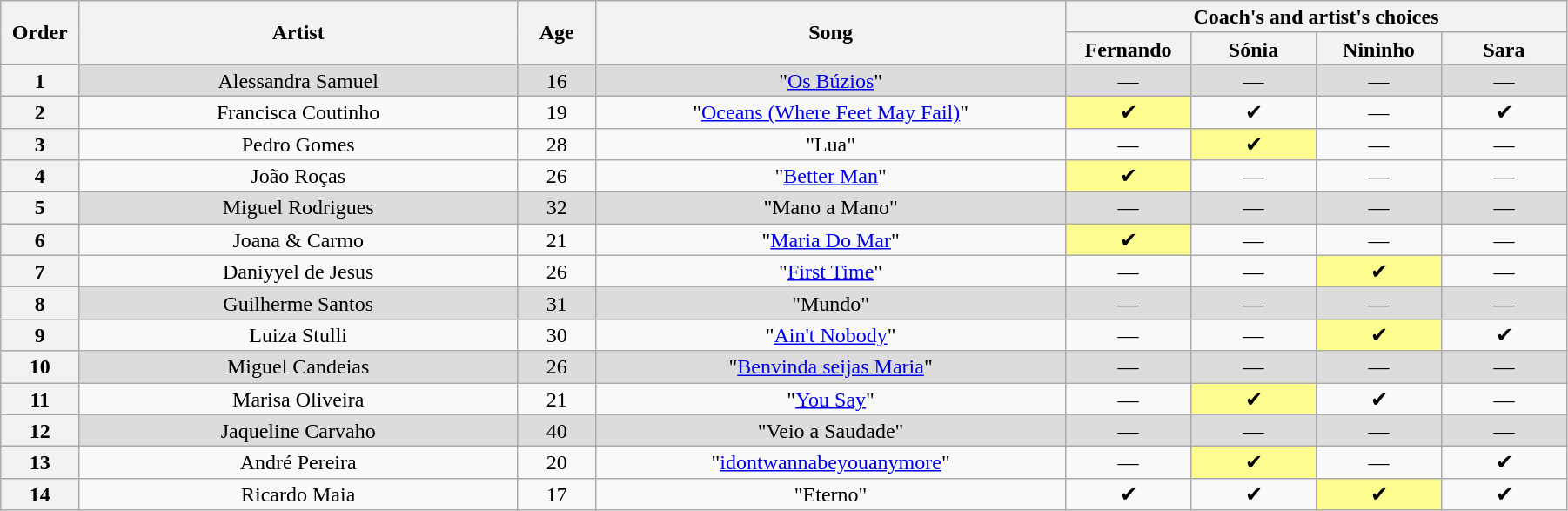<table class="wikitable" style="text-align:center; line-height:17px; width:95%">
<tr>
<th rowspan="2" width="05%">Order</th>
<th rowspan="2" width="28%">Artist</th>
<th rowspan="2" width="05%">Age</th>
<th rowspan="2" width="30%">Song</th>
<th colspan="4">Coach's and artist's choices</th>
</tr>
<tr>
<th width="08%">Fernando</th>
<th width="08%">Sónia</th>
<th width="08%">Nininho</th>
<th width="08%">Sara</th>
</tr>
<tr bgcolor=#DCDCDC>
<th>1</th>
<td>Alessandra Samuel</td>
<td>16</td>
<td>"<a href='#'>Os Búzios</a>"</td>
<td>—</td>
<td>—</td>
<td>—</td>
<td>—</td>
</tr>
<tr>
<th>2</th>
<td>Francisca Coutinho</td>
<td>19</td>
<td>"<a href='#'>Oceans (Where Feet May Fail)</a>"</td>
<td style="background:#fdfc8f">✔</td>
<td>✔</td>
<td>—</td>
<td>✔</td>
</tr>
<tr>
<th>3</th>
<td>Pedro Gomes</td>
<td>28</td>
<td>"Lua"</td>
<td>—</td>
<td style="background:#fdfc8f">✔</td>
<td>—</td>
<td>—</td>
</tr>
<tr>
<th>4</th>
<td>João Roças</td>
<td>26</td>
<td>"<a href='#'>Better Man</a>"</td>
<td style="background:#fdfc8f">✔</td>
<td>—</td>
<td>—</td>
<td>—</td>
</tr>
<tr bgcolor=#DCDCDC>
<th>5</th>
<td>Miguel Rodrigues</td>
<td>32</td>
<td>"Mano a Mano"</td>
<td>—</td>
<td>—</td>
<td>—</td>
<td>—</td>
</tr>
<tr>
<th>6</th>
<td>Joana & Carmo</td>
<td>21</td>
<td>"<a href='#'>Maria Do Mar</a>"</td>
<td style="background:#fdfc8f">✔</td>
<td>—</td>
<td>—</td>
<td>—</td>
</tr>
<tr>
<th>7</th>
<td>Daniyyel de Jesus</td>
<td>26</td>
<td>"<a href='#'>First Time</a>"</td>
<td>—</td>
<td>—</td>
<td style="background:#fdfc8f">✔</td>
<td>—</td>
</tr>
<tr bgcolor=#DCDCDC>
<th>8</th>
<td>Guilherme Santos</td>
<td>31</td>
<td>"Mundo"</td>
<td>—</td>
<td>—</td>
<td>—</td>
<td>—</td>
</tr>
<tr>
<th>9</th>
<td>Luiza Stulli</td>
<td>30</td>
<td>"<a href='#'>Ain't Nobody</a>"</td>
<td>—</td>
<td>—</td>
<td style="background:#fdfc8f">✔</td>
<td>✔</td>
</tr>
<tr bgcolor=#DCDCDC>
<th>10</th>
<td>Miguel Candeias</td>
<td>26</td>
<td>"<a href='#'>Benvinda seijas Maria</a>"</td>
<td>—</td>
<td>—</td>
<td>—</td>
<td>—</td>
</tr>
<tr>
<th>11</th>
<td>Marisa Oliveira</td>
<td>21</td>
<td>"<a href='#'>You Say</a>"</td>
<td>—</td>
<td style="background:#fdfc8f">✔</td>
<td>✔</td>
<td>—</td>
</tr>
<tr bgcolor=#DCDCDC>
<th>12</th>
<td>Jaqueline Carvaho</td>
<td>40</td>
<td>"Veio a Saudade"</td>
<td>—</td>
<td>—</td>
<td>—</td>
<td>—</td>
</tr>
<tr>
<th>13</th>
<td>André Pereira</td>
<td>20</td>
<td>"<a href='#'>idontwannabeyouanymore</a>"</td>
<td>—</td>
<td style="background:#fdfc8f">✔</td>
<td>—</td>
<td>✔</td>
</tr>
<tr>
<th>14</th>
<td>Ricardo Maia</td>
<td>17</td>
<td>"Eterno"</td>
<td>✔</td>
<td>✔</td>
<td style="background:#fdfc8f">✔</td>
<td>✔</td>
</tr>
</table>
